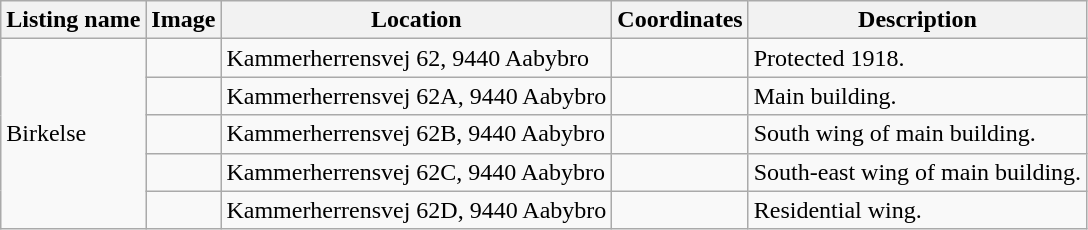<table class="wikitable sortable">
<tr>
<th>Listing name</th>
<th>Image</th>
<th>Location</th>
<th>Coordinates</th>
<th>Description</th>
</tr>
<tr>
<td rowspan="5">Birkelse</td>
<td></td>
<td>Kammerherrensvej 62, 9440 Aabybro</td>
<td></td>
<td>Protected 1918.</td>
</tr>
<tr>
<td></td>
<td>Kammerherrensvej 62A, 9440 Aabybro</td>
<td></td>
<td>Main building.</td>
</tr>
<tr>
<td></td>
<td>Kammerherrensvej 62B, 9440 Aabybro</td>
<td></td>
<td>South wing of main building.</td>
</tr>
<tr>
<td></td>
<td>Kammerherrensvej 62C, 9440 Aabybro</td>
<td></td>
<td>South-east wing of main building.</td>
</tr>
<tr>
<td></td>
<td>Kammerherrensvej 62D, 9440 Aabybro</td>
<td></td>
<td>Residential wing.</td>
</tr>
</table>
